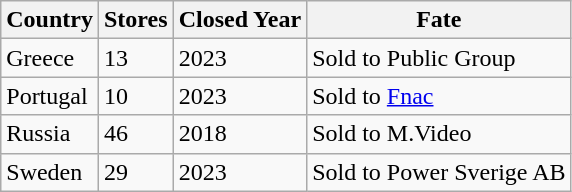<table class="wikitable sortable">
<tr>
<th>Country</th>
<th>Stores</th>
<th>Closed Year</th>
<th>Fate</th>
</tr>
<tr>
<td>Greece</td>
<td>13</td>
<td>2023</td>
<td>Sold to Public Group</td>
</tr>
<tr>
<td>Portugal</td>
<td>10</td>
<td>2023</td>
<td>Sold to <a href='#'>Fnac</a></td>
</tr>
<tr>
<td>Russia</td>
<td>46</td>
<td>2018</td>
<td>Sold to M.Video</td>
</tr>
<tr>
<td>Sweden</td>
<td>29</td>
<td>2023</td>
<td>Sold to Power Sverige AB</td>
</tr>
</table>
